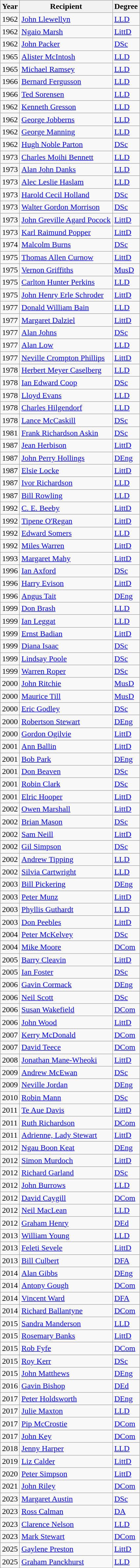<table class="wikitable">
<tr>
<th>Year</th>
<th>Recipient</th>
<th>Degree</th>
</tr>
<tr>
<td>1962</td>
<td><a href='#'>John Llewellyn</a></td>
<td><a href='#'>LLD</a></td>
</tr>
<tr>
<td>1962</td>
<td><a href='#'>Ngaio Marsh</a></td>
<td><a href='#'>LittD</a></td>
</tr>
<tr>
<td>1962</td>
<td><a href='#'>John Packer</a></td>
<td><a href='#'>DSc</a></td>
</tr>
<tr>
<td>1965</td>
<td><a href='#'>Alister McIntosh</a></td>
<td><a href='#'>LLD</a></td>
</tr>
<tr>
<td>1965</td>
<td><a href='#'>Michael Ramsey</a></td>
<td><a href='#'>LLD</a></td>
</tr>
<tr>
<td>1966</td>
<td><a href='#'>Bernard Fergusson</a></td>
<td><a href='#'>LLD</a></td>
</tr>
<tr>
<td>1966</td>
<td><a href='#'>Ted Sorensen</a></td>
<td><a href='#'>LLD</a></td>
</tr>
<tr>
<td>1962</td>
<td><a href='#'>Kenneth Gresson</a></td>
<td><a href='#'>LLD</a></td>
</tr>
<tr>
<td>1962</td>
<td><a href='#'>George Jobberns</a></td>
<td><a href='#'>LLD</a></td>
</tr>
<tr>
<td>1962</td>
<td><a href='#'>George Manning</a></td>
<td><a href='#'>LLD</a></td>
</tr>
<tr>
<td>1962</td>
<td><a href='#'>Hugh Noble Parton</a></td>
<td><a href='#'>DSc</a></td>
</tr>
<tr>
<td>1973</td>
<td><a href='#'>Charles Moihi Bennett</a></td>
<td><a href='#'>LLD</a></td>
</tr>
<tr>
<td>1973</td>
<td><a href='#'>Alan John Danks</a></td>
<td><a href='#'>LLD</a></td>
</tr>
<tr>
<td>1973</td>
<td><a href='#'>Alec Leslie Haslam</a></td>
<td><a href='#'>LLD</a></td>
</tr>
<tr>
<td>1973</td>
<td><a href='#'>Harold Cecil Holland</a></td>
<td><a href='#'>DSc</a></td>
</tr>
<tr>
<td>1973</td>
<td><a href='#'>Walter Gordon Morrison</a></td>
<td><a href='#'>DSc</a></td>
</tr>
<tr>
<td>1973</td>
<td><a href='#'>John Greville Agard Pocock</a></td>
<td><a href='#'>LittD</a></td>
</tr>
<tr>
<td>1973</td>
<td><a href='#'>Karl Raimund Popper</a></td>
<td><a href='#'>LittD</a></td>
</tr>
<tr>
<td>1974</td>
<td><a href='#'>Malcolm Burns</a></td>
<td><a href='#'>DSc</a></td>
</tr>
<tr>
<td>1975</td>
<td><a href='#'>Thomas Allen Curnow</a></td>
<td><a href='#'>LittD</a></td>
</tr>
<tr>
<td>1975</td>
<td><a href='#'>Vernon Griffiths</a></td>
<td><a href='#'>MusD</a></td>
</tr>
<tr>
<td>1975</td>
<td><a href='#'>Carlton Hunter Perkins</a></td>
<td><a href='#'>LLD</a></td>
</tr>
<tr>
<td>1975</td>
<td><a href='#'>John Henry Erle Schroder</a></td>
<td><a href='#'>LittD</a></td>
</tr>
<tr>
<td>1977</td>
<td><a href='#'>Donald William Bain</a></td>
<td><a href='#'>LLD</a></td>
</tr>
<tr>
<td>1977</td>
<td><a href='#'>Margaret Dalziel</a></td>
<td><a href='#'>LittD</a></td>
</tr>
<tr>
<td>1977</td>
<td><a href='#'>Alan Johns</a></td>
<td><a href='#'>DSc</a></td>
</tr>
<tr>
<td>1977</td>
<td><a href='#'>Alan Low</a></td>
<td><a href='#'>LLD</a></td>
</tr>
<tr>
<td>1977</td>
<td><a href='#'>Neville Crompton Phillips</a></td>
<td><a href='#'>LittD</a></td>
</tr>
<tr>
<td>1978</td>
<td><a href='#'>Herbert Meyer Caselberg</a></td>
<td><a href='#'>LLD</a></td>
</tr>
<tr>
<td>1978</td>
<td><a href='#'>Ian Edward Coop</a></td>
<td><a href='#'>DSc</a></td>
</tr>
<tr>
<td>1978</td>
<td><a href='#'>Lloyd Evans</a></td>
<td><a href='#'>LLD</a></td>
</tr>
<tr>
<td>1978</td>
<td><a href='#'>Charles Hilgendorf</a></td>
<td><a href='#'>LLD</a></td>
</tr>
<tr>
<td>1978</td>
<td><a href='#'>Lance McCaskill</a></td>
<td><a href='#'>DSc</a></td>
</tr>
<tr>
<td>1981</td>
<td><a href='#'>Frank Richardson Askin</a></td>
<td><a href='#'>DSc</a></td>
</tr>
<tr>
<td>1987</td>
<td><a href='#'>Jean Herbison</a></td>
<td><a href='#'>LittD</a></td>
</tr>
<tr>
<td>1987</td>
<td><a href='#'>John Perry Hollings</a></td>
<td><a href='#'>DEng</a></td>
</tr>
<tr>
<td>1987</td>
<td><a href='#'>Elsie Locke</a></td>
<td><a href='#'>LittD</a></td>
</tr>
<tr>
<td>1987</td>
<td><a href='#'>Ivor Richardson</a></td>
<td><a href='#'>LLD</a></td>
</tr>
<tr>
<td>1987</td>
<td><a href='#'>Bill Rowling</a></td>
<td><a href='#'>LLD</a></td>
</tr>
<tr>
<td>1992</td>
<td><a href='#'>C. E. Beeby</a></td>
<td><a href='#'>LittD</a></td>
</tr>
<tr>
<td>1992</td>
<td><a href='#'>Tipene O'Regan</a></td>
<td><a href='#'>LittD</a></td>
</tr>
<tr>
<td>1992</td>
<td><a href='#'>Edward Somers</a></td>
<td><a href='#'>LLD</a></td>
</tr>
<tr>
<td>1992</td>
<td><a href='#'>Miles Warren</a></td>
<td><a href='#'>LittD</a></td>
</tr>
<tr>
<td>1993</td>
<td><a href='#'>Margaret Mahy</a></td>
<td><a href='#'>LittD</a></td>
</tr>
<tr>
<td>1996</td>
<td><a href='#'>Ian Axford</a></td>
<td><a href='#'>DSc</a></td>
</tr>
<tr>
<td>1996</td>
<td><a href='#'>Harry Evison</a></td>
<td><a href='#'>LittD</a></td>
</tr>
<tr>
<td>1996</td>
<td><a href='#'>Angus Tait</a></td>
<td><a href='#'>DEng</a></td>
</tr>
<tr>
<td>1999</td>
<td><a href='#'>Don Brash</a></td>
<td><a href='#'>LLD</a></td>
</tr>
<tr>
<td>1999</td>
<td><a href='#'>Ian Leggat</a></td>
<td><a href='#'>LLD</a></td>
</tr>
<tr>
<td>1999</td>
<td><a href='#'>Ernst Badian</a></td>
<td><a href='#'>LittD</a></td>
</tr>
<tr>
<td>1999</td>
<td><a href='#'>Diana Isaac</a></td>
<td><a href='#'>DSc</a></td>
</tr>
<tr>
<td>1999</td>
<td><a href='#'>Lindsay Poole</a></td>
<td><a href='#'>DSc</a></td>
</tr>
<tr>
<td>1999</td>
<td><a href='#'>Warren Roper</a></td>
<td><a href='#'>DSc</a></td>
</tr>
<tr>
<td>2000</td>
<td><a href='#'>John Ritchie</a></td>
<td><a href='#'>MusD</a></td>
</tr>
<tr>
<td>2000</td>
<td><a href='#'>Maurice Till</a></td>
<td><a href='#'>MusD</a></td>
</tr>
<tr>
<td>2000</td>
<td><a href='#'>Eric Godley</a></td>
<td><a href='#'>DSc</a></td>
</tr>
<tr>
<td>2000</td>
<td><a href='#'>Robertson Stewart</a></td>
<td><a href='#'>DEng</a></td>
</tr>
<tr>
<td>2000</td>
<td><a href='#'>Gordon Ogilvie</a></td>
<td><a href='#'>LittD</a></td>
</tr>
<tr>
<td>2001</td>
<td><a href='#'>Ann Ballin</a></td>
<td><a href='#'>LittD</a></td>
</tr>
<tr>
<td>2001</td>
<td><a href='#'>Bob Park</a></td>
<td><a href='#'>DEng</a></td>
</tr>
<tr>
<td>2001</td>
<td><a href='#'>Don Beaven</a></td>
<td><a href='#'>DSc</a></td>
</tr>
<tr>
<td>2001</td>
<td><a href='#'>Robin Clark</a></td>
<td><a href='#'>DSc</a></td>
</tr>
<tr>
<td>2001</td>
<td><a href='#'>Elric Hooper</a></td>
<td><a href='#'>LittD</a></td>
</tr>
<tr>
<td>2002</td>
<td><a href='#'>Owen Marshall</a></td>
<td><a href='#'>LittD</a></td>
</tr>
<tr>
<td>2002</td>
<td><a href='#'>Brian Mason</a></td>
<td><a href='#'>DSc</a></td>
</tr>
<tr>
<td>2002</td>
<td><a href='#'>Sam Neill</a></td>
<td><a href='#'>LittD</a></td>
</tr>
<tr>
<td>2002</td>
<td><a href='#'>Gil Simpson</a></td>
<td><a href='#'>DSc</a></td>
</tr>
<tr>
<td>2002</td>
<td><a href='#'>Andrew Tipping</a></td>
<td><a href='#'>LLD</a></td>
</tr>
<tr>
<td>2002</td>
<td><a href='#'>Silvia Cartwright</a></td>
<td><a href='#'>LLD</a></td>
</tr>
<tr>
<td>2003</td>
<td><a href='#'>Bill Pickering</a></td>
<td><a href='#'>DEng</a></td>
</tr>
<tr>
<td>2003</td>
<td><a href='#'>Peter Munz</a></td>
<td><a href='#'>LittD</a></td>
</tr>
<tr>
<td>2003</td>
<td><a href='#'>Phyllis Guthardt</a></td>
<td><a href='#'>LLD</a></td>
</tr>
<tr>
<td>2003</td>
<td><a href='#'>Don Peebles</a></td>
<td><a href='#'>LittD</a></td>
</tr>
<tr>
<td>2004</td>
<td><a href='#'>Peter McKelvey</a></td>
<td><a href='#'>DSc</a></td>
</tr>
<tr>
<td>2004</td>
<td><a href='#'>Mike Moore</a></td>
<td><a href='#'>DCom</a></td>
</tr>
<tr>
<td>2005</td>
<td><a href='#'>Barry Cleavin</a></td>
<td><a href='#'>LittD</a></td>
</tr>
<tr>
<td>2005</td>
<td><a href='#'>Ian Foster</a></td>
<td><a href='#'>DSc</a></td>
</tr>
<tr>
<td>2006</td>
<td><a href='#'>Gavin Cormack</a></td>
<td><a href='#'>DEng</a></td>
</tr>
<tr>
<td>2006</td>
<td><a href='#'>Neil Scott</a></td>
<td><a href='#'>DSc</a></td>
</tr>
<tr>
<td>2006</td>
<td><a href='#'>Susan Wakefield</a></td>
<td><a href='#'>DCom</a></td>
</tr>
<tr>
<td>2006</td>
<td><a href='#'>John Wood</a></td>
<td><a href='#'>LittD</a></td>
</tr>
<tr>
<td>2007</td>
<td><a href='#'>Kerry McDonald</a></td>
<td><a href='#'>DCom</a></td>
</tr>
<tr>
<td>2007</td>
<td><a href='#'>David Teece</a></td>
<td><a href='#'>DCom</a></td>
</tr>
<tr>
<td>2008</td>
<td><a href='#'>Jonathan Mane-Wheoki</a></td>
<td><a href='#'>LittD</a></td>
</tr>
<tr>
<td>2009</td>
<td><a href='#'>Andrew McEwan</a></td>
<td><a href='#'>DSc</a></td>
</tr>
<tr>
<td>2009</td>
<td><a href='#'>Neville Jordan</a></td>
<td><a href='#'>DEng</a></td>
</tr>
<tr>
<td>2010</td>
<td><a href='#'>Robin Mann</a></td>
<td><a href='#'>DSc</a></td>
</tr>
<tr>
<td>2011</td>
<td><a href='#'>Te Aue Davis</a></td>
<td><a href='#'>LittD</a></td>
</tr>
<tr>
<td>2011</td>
<td><a href='#'>Ruth Richardson</a></td>
<td><a href='#'>DCom</a></td>
</tr>
<tr>
<td>2011</td>
<td><a href='#'>Adrienne, Lady Stewart</a></td>
<td><a href='#'>LittD</a></td>
</tr>
<tr>
<td>2012</td>
<td><a href='#'>Ngau Boon Keat</a></td>
<td><a href='#'>DEng</a></td>
</tr>
<tr>
<td>2012</td>
<td><a href='#'>Simon Murdoch</a></td>
<td><a href='#'>LittD</a></td>
</tr>
<tr>
<td>2012</td>
<td><a href='#'>Richard Garland</a></td>
<td><a href='#'>DSc</a></td>
</tr>
<tr>
<td>2012</td>
<td><a href='#'>John Burrows</a></td>
<td><a href='#'>LLD</a></td>
</tr>
<tr>
<td>2012</td>
<td><a href='#'>David Caygill</a></td>
<td><a href='#'>DCom</a></td>
</tr>
<tr>
<td>2012</td>
<td><a href='#'>Neil MacLean</a></td>
<td><a href='#'>LLD</a></td>
</tr>
<tr>
<td>2012</td>
<td><a href='#'>Graham Henry</a></td>
<td><a href='#'>DEd</a></td>
</tr>
<tr>
<td>2013</td>
<td><a href='#'>William Young</a></td>
<td><a href='#'>LLD</a></td>
</tr>
<tr>
<td>2013</td>
<td><a href='#'>Feleti Sevele</a></td>
<td><a href='#'>LittD</a></td>
</tr>
<tr>
<td>2013</td>
<td><a href='#'>Bill Culbert</a></td>
<td><a href='#'>DFA</a></td>
</tr>
<tr>
<td>2014</td>
<td><a href='#'>Alan Gibbs</a></td>
<td><a href='#'>DEng</a></td>
</tr>
<tr>
<td>2014</td>
<td><a href='#'>Antony Gough</a></td>
<td><a href='#'>DCom</a></td>
</tr>
<tr>
<td>2014</td>
<td><a href='#'>Vincent Ward</a></td>
<td><a href='#'>DFA</a></td>
</tr>
<tr>
<td>2014</td>
<td><a href='#'>Richard Ballantyne</a></td>
<td><a href='#'>DCom</a></td>
</tr>
<tr>
<td>2015</td>
<td><a href='#'>Sandra Manderson</a></td>
<td><a href='#'>LLD</a></td>
</tr>
<tr>
<td>2015</td>
<td><a href='#'>Rosemary Banks</a></td>
<td><a href='#'>LittD</a></td>
</tr>
<tr>
<td>2015</td>
<td><a href='#'>Rob Fyfe</a></td>
<td><a href='#'>DCom</a></td>
</tr>
<tr>
<td>2015</td>
<td><a href='#'>Roy Kerr</a></td>
<td><a href='#'>DSc</a></td>
</tr>
<tr>
<td>2015</td>
<td><a href='#'>John Matthews</a></td>
<td><a href='#'>DEng</a></td>
</tr>
<tr>
<td>2016</td>
<td><a href='#'>Gavin Bishop</a></td>
<td><a href='#'>DEd</a></td>
</tr>
<tr>
<td>2017</td>
<td><a href='#'>Peter Holdsworth</a></td>
<td><a href='#'>DEng</a></td>
</tr>
<tr>
<td>2017</td>
<td><a href='#'>Julie Maxton</a></td>
<td><a href='#'>LLD</a></td>
</tr>
<tr>
<td>2017</td>
<td><a href='#'>Pip McCrostie</a></td>
<td><a href='#'>DCom</a></td>
</tr>
<tr>
<td>2017</td>
<td><a href='#'>John Key</a></td>
<td><a href='#'>DCom</a></td>
</tr>
<tr>
<td>2018</td>
<td><a href='#'>Jenny Harper</a></td>
<td><a href='#'>LLD</a></td>
</tr>
<tr>
<td>2019</td>
<td><a href='#'>Liz Calder</a></td>
<td><a href='#'>LittD</a></td>
</tr>
<tr>
<td>2020</td>
<td><a href='#'>Peter Simpson</a></td>
<td><a href='#'>LittD</a></td>
</tr>
<tr>
<td>2021</td>
<td><a href='#'>John Riley</a></td>
<td><a href='#'>DCom</a></td>
</tr>
<tr>
<td>2023</td>
<td><a href='#'>Margaret Austin</a></td>
<td><a href='#'>DSc</a></td>
</tr>
<tr>
<td>2023</td>
<td><a href='#'>Ross Calman</a></td>
<td><a href='#'>DA</a></td>
</tr>
<tr>
<td>2023</td>
<td><a href='#'>Clarence Nelson</a></td>
<td><a href='#'>LLD</a></td>
</tr>
<tr>
<td>2023</td>
<td><a href='#'>Mark Stewart</a></td>
<td><a href='#'>DCom</a></td>
</tr>
<tr>
<td>2025</td>
<td><a href='#'>Gaylene Preston</a></td>
<td><a href='#'>LittD</a></td>
</tr>
<tr>
<td>2025</td>
<td><a href='#'>Graham Panckhurst</a></td>
<td><a href='#'>LLD</a></td>
</tr>
</table>
